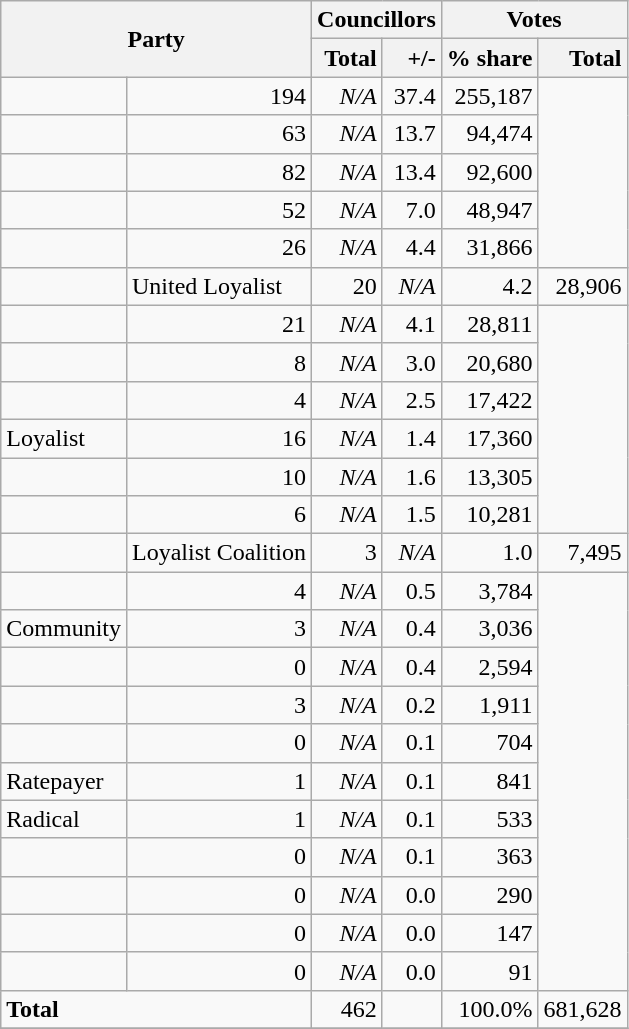<table class="wikitable">
<tr>
<th colspan="2" rowspan="2">Party</th>
<th colspan="2">Councillors</th>
<th colspan="2">Votes</th>
</tr>
<tr>
<th style="text-align: right;" valign="top">Total</th>
<th style="text-align: right;" valign="top">+/-</th>
<th style="text-align: right;" valign="top">% share</th>
<th style="text-align: right;" valign="top">Total</th>
</tr>
<tr>
<td></td>
<td align="right">194</td>
<td align="right"><em>N/A</em></td>
<td align="right">37.4</td>
<td align="right">255,187</td>
</tr>
<tr>
<td></td>
<td align="right">63</td>
<td align="right"><em>N/A</em></td>
<td align="right">13.7</td>
<td align="right">94,474</td>
</tr>
<tr>
<td></td>
<td align="right">82</td>
<td align="right"><em>N/A</em></td>
<td align="right">13.4</td>
<td align="right">92,600</td>
</tr>
<tr>
<td></td>
<td align="right">52</td>
<td align="right"><em>N/A</em></td>
<td align="right">7.0</td>
<td align="right">48,947</td>
</tr>
<tr>
<td></td>
<td align="right">26</td>
<td align="right"><em>N/A</em></td>
<td align="right">4.4</td>
<td align="right">31,866</td>
</tr>
<tr>
<td></td>
<td>United Loyalist</td>
<td align="right">20</td>
<td align="right"><em>N/A</em></td>
<td align="right">4.2</td>
<td align="right">28,906</td>
</tr>
<tr>
<td></td>
<td align="right">21</td>
<td align="right"><em>N/A</em></td>
<td align="right">4.1</td>
<td align="right">28,811</td>
</tr>
<tr>
<td></td>
<td align="right">8</td>
<td align="right"><em>N/A</em></td>
<td align="right">3.0</td>
<td align="right">20,680</td>
</tr>
<tr>
<td></td>
<td align="right">4</td>
<td align="right"><em>N/A</em></td>
<td align="right">2.5</td>
<td align="right">17,422</td>
</tr>
<tr>
<td> Loyalist</td>
<td align="right">16</td>
<td align="right"><em>N/A</em></td>
<td align="right">1.4</td>
<td align="right">17,360</td>
</tr>
<tr>
<td></td>
<td align="right">10</td>
<td align="right"><em>N/A</em></td>
<td align="right">1.6</td>
<td align="right">13,305</td>
</tr>
<tr>
<td></td>
<td align="right">6</td>
<td align="right"><em>N/A</em></td>
<td align="right">1.5</td>
<td align="right">10,281</td>
</tr>
<tr>
<td></td>
<td>Loyalist Coalition</td>
<td align="right">3</td>
<td align="right"><em>N/A</em></td>
<td align="right">1.0</td>
<td align="right">7,495</td>
</tr>
<tr>
<td></td>
<td align="right">4</td>
<td align="right"><em>N/A</em></td>
<td align="right">0.5</td>
<td align="right">3,784</td>
</tr>
<tr>
<td> Community</td>
<td align="right">3</td>
<td align="right"><em>N/A</em></td>
<td align="right">0.4</td>
<td align="right">3,036</td>
</tr>
<tr>
<td></td>
<td align="right">0</td>
<td align="right"><em>N/A</em></td>
<td align="right">0.4</td>
<td align="right">2,594</td>
</tr>
<tr>
<td></td>
<td align="right">3</td>
<td align="right"><em>N/A</em></td>
<td align="right">0.2</td>
<td align="right">1,911</td>
</tr>
<tr>
<td></td>
<td align="right">0</td>
<td align="right"><em>N/A</em></td>
<td align="right">0.1</td>
<td align="right">704</td>
</tr>
<tr>
<td> Ratepayer</td>
<td align="right">1</td>
<td align="right"><em>N/A</em></td>
<td align="right">0.1</td>
<td align="right">841</td>
</tr>
<tr>
<td> Radical</td>
<td align="right">1</td>
<td align="right"><em>N/A</em></td>
<td align="right">0.1</td>
<td align="right">533</td>
</tr>
<tr>
<td></td>
<td align="right">0</td>
<td align="right"><em>N/A</em></td>
<td align="right">0.1</td>
<td align="right">363</td>
</tr>
<tr>
<td></td>
<td align="right">0</td>
<td align="right"><em>N/A</em></td>
<td align="right">0.0</td>
<td align="right">290</td>
</tr>
<tr>
<td></td>
<td align="right">0</td>
<td align="right"><em>N/A</em></td>
<td align="right">0.0</td>
<td align="right">147</td>
</tr>
<tr>
<td></td>
<td align="right">0</td>
<td align="right"><em>N/A</em></td>
<td align="right">0.0</td>
<td align="right">91</td>
</tr>
<tr>
<td Colspan="2" style="text-align:left"><strong>Total</strong></td>
<td align="right">462</td>
<td align="right"></td>
<td align="right">100.0%</td>
<td align="right">681,628</td>
</tr>
<tr>
</tr>
</table>
